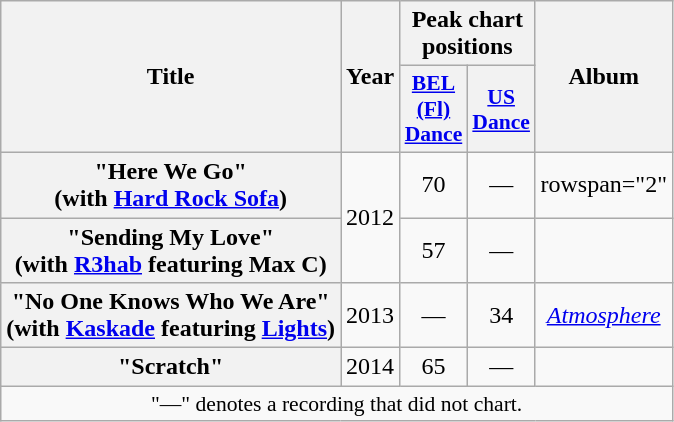<table class="wikitable plainrowheaders" style="text-align:center;">
<tr>
<th scope="col" rowspan="2">Title</th>
<th scope="col" rowspan="2">Year</th>
<th scope="col" colspan="2">Peak chart positions</th>
<th scope="col" rowspan="2">Album</th>
</tr>
<tr>
<th scope="col" style="width:2.5em;font-size:90%;"><a href='#'>BEL (Fl) Dance</a><br></th>
<th scope="col" style="width:2.5em;font-size:90%;"><a href='#'>US Dance</a><br></th>
</tr>
<tr>
<th scope="row">"Here We Go"<br><span>(with <a href='#'>Hard Rock Sofa</a>)</span></th>
<td rowspan="2">2012</td>
<td>70</td>
<td>—</td>
<td>rowspan="2" </td>
</tr>
<tr>
<th scope="row">"Sending My Love"<br><span>(with <a href='#'>R3hab</a> featuring Max C)</span></th>
<td>57</td>
<td>—</td>
</tr>
<tr>
<th scope="row">"No One Knows Who We Are"<br><span>(with <a href='#'>Kaskade</a> featuring <a href='#'>Lights</a>)</span></th>
<td>2013</td>
<td>―</td>
<td>34</td>
<td><em><a href='#'>Atmosphere</a></em></td>
</tr>
<tr>
<th scope="row">"Scratch"</th>
<td>2014</td>
<td>65</td>
<td>—</td>
<td></td>
</tr>
<tr>
<td colspan="5" style="font-size:90%">"—" denotes a recording that did not chart.</td>
</tr>
</table>
